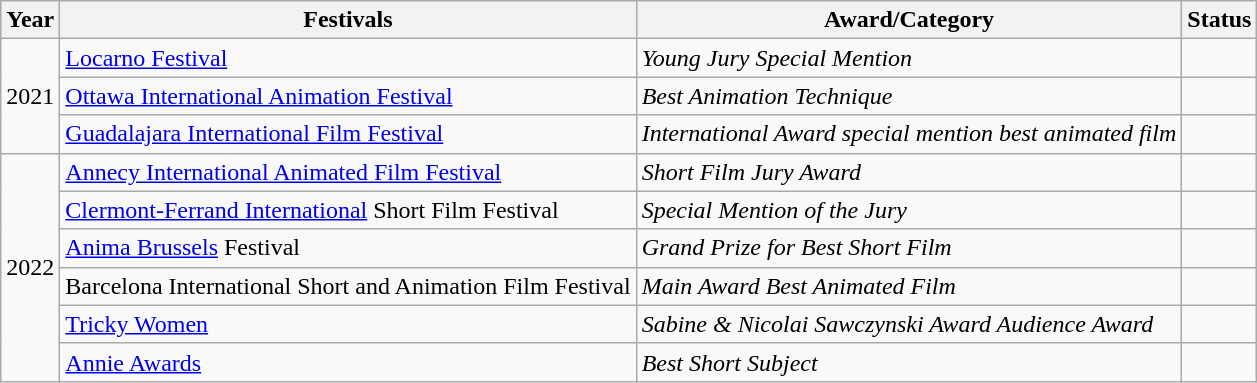<table class="wikitable">
<tr>
<th>Year</th>
<th>Festivals</th>
<th>Award/Category</th>
<th>Status</th>
</tr>
<tr>
<td rowspan="3">2021</td>
<td><a href='#'>Locarno Festival</a></td>
<td><em>Young Jury Special Mention</em></td>
<td></td>
</tr>
<tr>
<td><a href='#'>Ottawa International Animation Festival</a></td>
<td><em>Best Animation Technique</em></td>
<td></td>
</tr>
<tr>
<td><a href='#'>Guadalajara International Film Festival</a></td>
<td><em>International Award special mention best animated film</em></td>
<td></td>
</tr>
<tr>
<td rowspan="6">2022</td>
<td><a href='#'>Annecy International Animated Film Festival</a></td>
<td><em>Short Film Jury Award</em></td>
<td></td>
</tr>
<tr>
<td><a href='#'>Clermont-Ferrand International</a> Short Film Festival</td>
<td><em>Special Mention of the Jury</em></td>
<td></td>
</tr>
<tr>
<td><a href='#'>Anima Brussels</a> Festival</td>
<td><em>Grand Prize for Best Short Film</em></td>
<td></td>
</tr>
<tr>
<td>Barcelona International Short and Animation Film Festival</td>
<td><em>Main Award Best Animated Film</em></td>
<td></td>
</tr>
<tr>
<td><a href='#'>Tricky Women</a></td>
<td><em>Sabine & Nicolai Sawczynski Award Audience Award</em></td>
<td></td>
</tr>
<tr>
<td><a href='#'>Annie Awards</a></td>
<td><em>Best Short Subject</em></td>
<td></td>
</tr>
</table>
